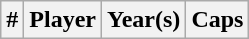<table class="wikitable sortable">
<tr>
<th width=>#</th>
<th width=>Player</th>
<th width=>Year(s)</th>
<th width=>Caps<br></th>
</tr>
</table>
